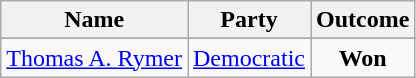<table class=wikitable style="text-align:center">
<tr>
<th>Name</th>
<th>Party</th>
<th>Outcome</th>
</tr>
<tr>
</tr>
<tr>
<td align=left><a href='#'>Thomas A. Rymer</a></td>
<td><a href='#'>Democratic</a></td>
<td><strong>Won</strong></td>
</tr>
</table>
